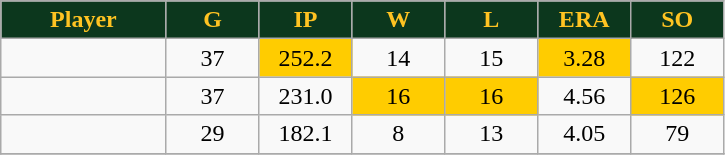<table class="wikitable sortable">
<tr>
<th style="background:#0C371D;color:#ffc322;" width="16%">Player</th>
<th style="background:#0C371D;color:#ffc322;" width="9%">G</th>
<th style="background:#0C371D;color:#ffc322;" width="9%">IP</th>
<th style="background:#0C371D;color:#ffc322;" width="9%">W</th>
<th style="background:#0C371D;color:#ffc322;" width="9%">L</th>
<th style="background:#0C371D;color:#ffc322;" width="9%">ERA</th>
<th style="background:#0C371D;color:#ffc322;" width="9%">SO</th>
</tr>
<tr align="center">
<td></td>
<td>37</td>
<td bgcolor="#FFCC00">252.2</td>
<td>14</td>
<td>15</td>
<td bgcolor="#FFCC00">3.28</td>
<td>122</td>
</tr>
<tr align="center">
<td></td>
<td>37</td>
<td>231.0</td>
<td bgcolor="#FFCC00">16</td>
<td bgcolor="#FFCC00">16</td>
<td>4.56</td>
<td bgcolor="#FFCC00">126</td>
</tr>
<tr align="center">
<td></td>
<td>29</td>
<td>182.1</td>
<td>8</td>
<td>13</td>
<td>4.05</td>
<td>79</td>
</tr>
<tr align="center">
</tr>
</table>
